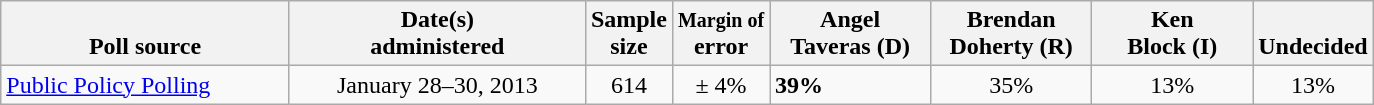<table class="wikitable">
<tr valign= bottom>
<th style="width:185px;">Poll source</th>
<th style="width:190px;">Date(s)<br>administered</th>
<th class=small>Sample<br>size</th>
<th><small>Margin of</small><br>error</th>
<th style="width:100px;">Angel<br>Taveras (D)</th>
<th style="width:100px;">Brendan<br>Doherty (R)</th>
<th style="width:100px;">Ken<br>Block (I)</th>
<th style="width:40px;">Undecided</th>
</tr>
<tr>
<td><a href='#'>Public Policy Polling</a></td>
<td align=center>January 28–30, 2013</td>
<td align=center>614</td>
<td align=center>± 4%</td>
<td><strong>39%</strong></td>
<td align=center>35%</td>
<td align=center>13%</td>
<td align=center>13%</td>
</tr>
</table>
